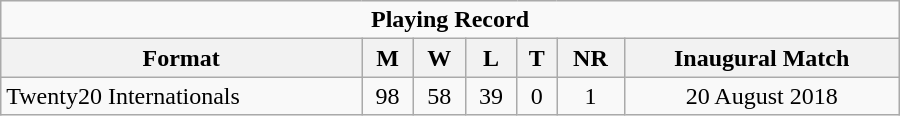<table class="wikitable" style="text-align: center; width: 600px;">
<tr>
<td colspan=7 align="center"><strong>Playing Record</strong></td>
</tr>
<tr>
<th>Format</th>
<th>M</th>
<th>W</th>
<th>L</th>
<th>T</th>
<th>NR</th>
<th>Inaugural Match</th>
</tr>
<tr>
<td align="left">Twenty20 Internationals</td>
<td>98</td>
<td>58</td>
<td>39</td>
<td>0</td>
<td>1</td>
<td>20 August 2018</td>
</tr>
</table>
